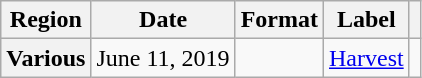<table class="wikitable plainrowheaders" border="1">
<tr>
<th scope="col">Region</th>
<th scope="col">Date</th>
<th scope="col">Format</th>
<th scope="col">Label</th>
<th scope="col"></th>
</tr>
<tr>
<th scope="row">Various</th>
<td>June 11, 2019</td>
<td></td>
<td><a href='#'>Harvest</a></td>
<td align="center"></td>
</tr>
</table>
